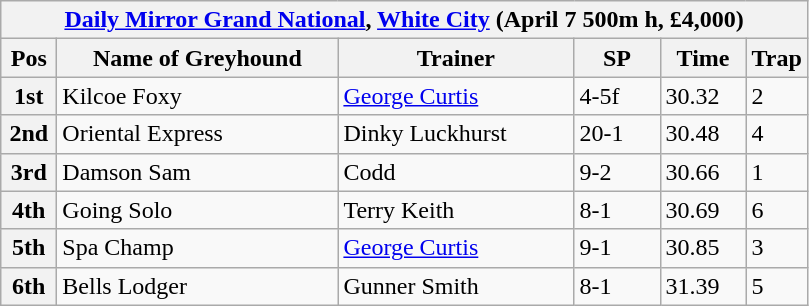<table class="wikitable">
<tr>
<th colspan="6"><a href='#'>Daily Mirror Grand National</a>, <a href='#'>White City</a> (April 7 500m h, £4,000)</th>
</tr>
<tr>
<th width=30>Pos</th>
<th width=180>Name of Greyhound</th>
<th width=150>Trainer</th>
<th width=50>SP</th>
<th width=50>Time</th>
<th width=30>Trap</th>
</tr>
<tr>
<th>1st</th>
<td>Kilcoe Foxy</td>
<td><a href='#'>George Curtis</a></td>
<td>4-5f</td>
<td>30.32</td>
<td>2</td>
</tr>
<tr>
<th>2nd</th>
<td>Oriental Express</td>
<td>Dinky Luckhurst</td>
<td>20-1</td>
<td>30.48</td>
<td>4</td>
</tr>
<tr>
<th>3rd</th>
<td>Damson Sam</td>
<td>Codd</td>
<td>9-2</td>
<td>30.66</td>
<td>1</td>
</tr>
<tr>
<th>4th</th>
<td>Going Solo</td>
<td>Terry Keith</td>
<td>8-1</td>
<td>30.69</td>
<td>6</td>
</tr>
<tr>
<th>5th</th>
<td>Spa Champ</td>
<td><a href='#'>George Curtis</a></td>
<td>9-1</td>
<td>30.85</td>
<td>3</td>
</tr>
<tr>
<th>6th</th>
<td>Bells Lodger</td>
<td>Gunner Smith</td>
<td>8-1</td>
<td>31.39</td>
<td>5</td>
</tr>
</table>
